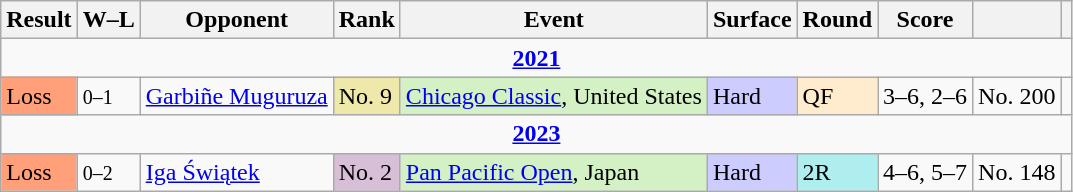<table class="wikitable sortable">
<tr>
<th>Result</th>
<th class=unsortable>W–L</th>
<th>Opponent</th>
<th>Rank</th>
<th>Event</th>
<th>Surface</th>
<th>Round</th>
<th class=unsortable>Score</th>
<th></th>
<th></th>
</tr>
<tr>
<td colspan="10" style="text-align:center"><a href='#'><strong>2021</strong></a></td>
</tr>
<tr>
<td bgcolor="ffa07a">Loss</td>
<td><small>0–1</small></td>
<td> <a href='#'>Garbiñe Muguruza</a></td>
<td bgcolor="eee8aa">No. 9</td>
<td bgcolor="d4f1c5"><a href='#'>Chicago Classic</a>, United States</td>
<td bgcolor="#ccf">Hard</td>
<td bgcolor="ffebcd">QF</td>
<td>3–6, 2–6</td>
<td>No. 200</td>
<td></td>
</tr>
<tr>
<td colspan="10" align="center"><strong><a href='#'>2023</a></strong></td>
</tr>
<tr>
<td bgcolor="ffa07a">Loss</td>
<td><small>0–2</small></td>
<td> <a href='#'>Iga Świątek</a></td>
<td bgcolor=thistle>No. 2</td>
<td bgcolor="d4f1c5"><a href='#'>Pan Pacific Open</a>, Japan</td>
<td bgcolor="#ccf">Hard</td>
<td bgcolor=afeeee>2R</td>
<td>4–6, 5–7</td>
<td>No. 148</td>
<td></td>
</tr>
</table>
